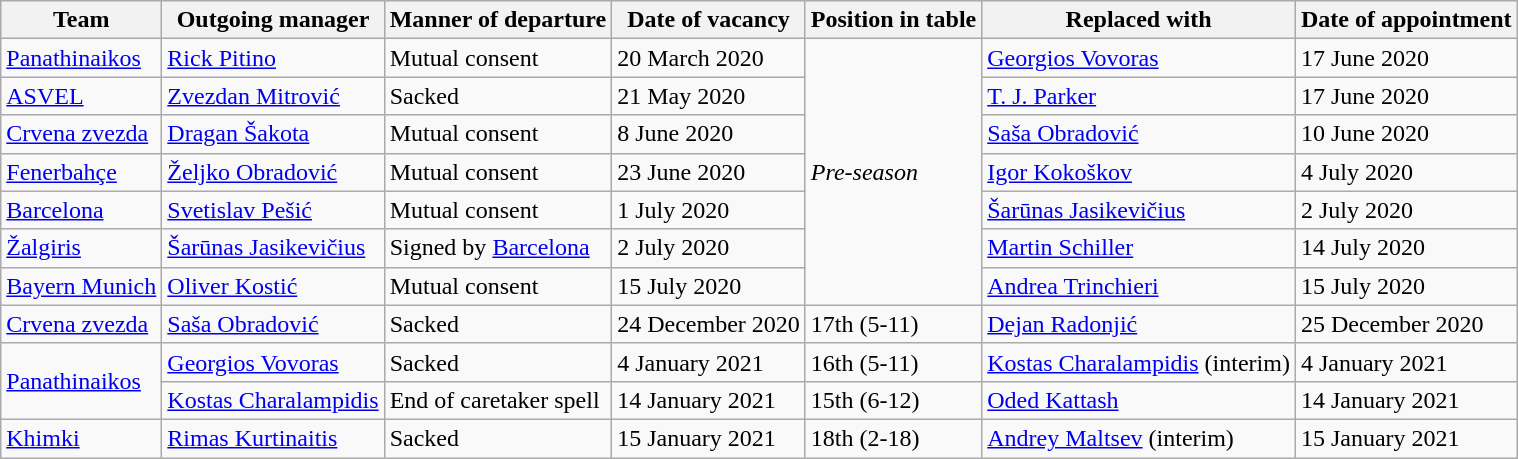<table class="wikitable sortable">
<tr>
<th>Team</th>
<th>Outgoing manager</th>
<th>Manner of departure</th>
<th>Date of vacancy</th>
<th>Position in table</th>
<th>Replaced with</th>
<th>Date of appointment</th>
</tr>
<tr>
<td> <a href='#'>Panathinaikos</a></td>
<td> <a href='#'>Rick Pitino</a></td>
<td>Mutual consent</td>
<td>20 March 2020</td>
<td rowspan=7><em>Pre-season</em></td>
<td> <a href='#'>Georgios Vovoras</a></td>
<td>17 June 2020</td>
</tr>
<tr>
<td> <a href='#'>ASVEL</a></td>
<td> <a href='#'>Zvezdan Mitrović</a></td>
<td>Sacked</td>
<td>21 May 2020</td>
<td> <a href='#'>T. J. Parker</a></td>
<td>17 June 2020</td>
</tr>
<tr>
<td> <a href='#'>Crvena zvezda</a></td>
<td> <a href='#'>Dragan Šakota</a></td>
<td>Mutual consent</td>
<td>8 June 2020</td>
<td> <a href='#'>Saša Obradović</a></td>
<td>10 June 2020</td>
</tr>
<tr>
<td> <a href='#'>Fenerbahçe</a></td>
<td> <a href='#'>Željko Obradović</a></td>
<td>Mutual consent</td>
<td>23 June 2020</td>
<td> <a href='#'>Igor Kokoškov</a></td>
<td>4 July 2020</td>
</tr>
<tr>
<td> <a href='#'>Barcelona</a></td>
<td> <a href='#'>Svetislav Pešić</a></td>
<td>Mutual consent</td>
<td>1 July 2020</td>
<td> <a href='#'>Šarūnas Jasikevičius</a></td>
<td>2 July 2020</td>
</tr>
<tr>
<td> <a href='#'>Žalgiris</a></td>
<td> <a href='#'>Šarūnas Jasikevičius</a></td>
<td>Signed by <a href='#'>Barcelona</a></td>
<td>2 July 2020</td>
<td> <a href='#'>Martin Schiller</a></td>
<td>14 July 2020</td>
</tr>
<tr>
<td> <a href='#'>Bayern Munich</a></td>
<td> <a href='#'>Oliver Kostić</a></td>
<td>Mutual consent</td>
<td>15 July 2020</td>
<td> <a href='#'>Andrea Trinchieri</a></td>
<td>15 July 2020</td>
</tr>
<tr>
<td> <a href='#'>Crvena zvezda</a></td>
<td> <a href='#'>Saša Obradović</a></td>
<td>Sacked</td>
<td>24 December 2020</td>
<td>17th (5-11)</td>
<td> <a href='#'>Dejan Radonjić</a></td>
<td>25 December 2020</td>
</tr>
<tr>
<td rowspan=2> <a href='#'>Panathinaikos</a></td>
<td> <a href='#'>Georgios Vovoras</a></td>
<td>Sacked</td>
<td>4 January 2021</td>
<td>16th (5-11)</td>
<td> <a href='#'>Kostas Charalampidis</a> (interim)</td>
<td>4 January 2021</td>
</tr>
<tr>
<td> <a href='#'>Kostas Charalampidis</a></td>
<td>End of caretaker spell</td>
<td>14 January 2021</td>
<td>15th (6-12)</td>
<td> <a href='#'>Oded Kattash</a></td>
<td>14 January 2021</td>
</tr>
<tr>
<td> <a href='#'>Khimki</a></td>
<td> <a href='#'>Rimas Kurtinaitis</a></td>
<td>Sacked</td>
<td>15 January 2021</td>
<td>18th (2-18)</td>
<td> <a href='#'>Andrey Maltsev</a> (interim)</td>
<td>15 January 2021</td>
</tr>
</table>
